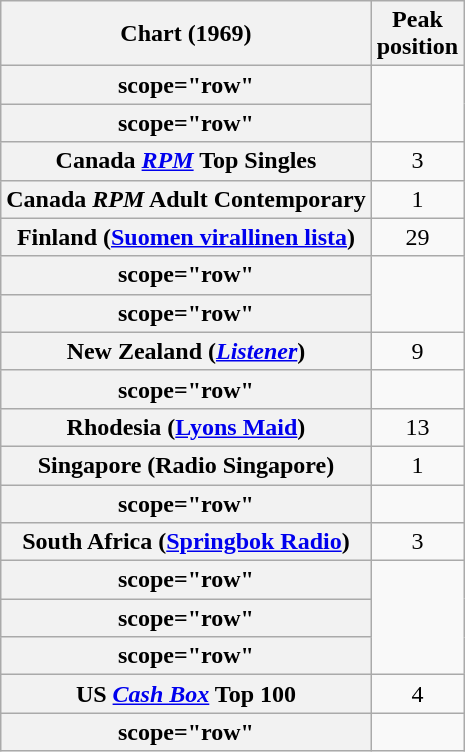<table class="wikitable sortable plainrowheaders" style="text-align:center">
<tr>
<th scope="col">Chart (1969)</th>
<th scope="col">Peak<br>position</th>
</tr>
<tr>
<th>scope="row"</th>
</tr>
<tr>
<th>scope="row"</th>
</tr>
<tr>
<th scope="row">Canada <a href='#'><em>RPM</em></a> Top Singles</th>
<td style="text-align:center;">3</td>
</tr>
<tr>
<th scope="row">Canada <em>RPM</em> Adult Contemporary</th>
<td style="text-align:center;">1</td>
</tr>
<tr>
<th scope="row">Finland (<a href='#'>Suomen virallinen lista</a>)</th>
<td align="center">29</td>
</tr>
<tr>
<th>scope="row"</th>
</tr>
<tr>
<th>scope="row"</th>
</tr>
<tr>
<th scope="row">New Zealand (<em><a href='#'>Listener</a></em>)</th>
<td style="text-align:center;">9</td>
</tr>
<tr>
<th>scope="row"</th>
</tr>
<tr>
<th scope="row">Rhodesia (<a href='#'>Lyons Maid</a>)</th>
<td>13</td>
</tr>
<tr>
<th scope="row">Singapore (Radio Singapore)</th>
<td>1</td>
</tr>
<tr>
<th>scope="row"</th>
</tr>
<tr>
<th scope="row">South Africa (<a href='#'>Springbok Radio</a>)</th>
<td style="text-align:center;">3</td>
</tr>
<tr>
<th>scope="row"</th>
</tr>
<tr>
<th>scope="row"</th>
</tr>
<tr>
<th>scope="row"</th>
</tr>
<tr>
<th scope="row">US <a href='#'><em>Cash Box</em></a> Top 100</th>
<td style="text-align:center;">4</td>
</tr>
<tr>
<th>scope="row"</th>
</tr>
</table>
